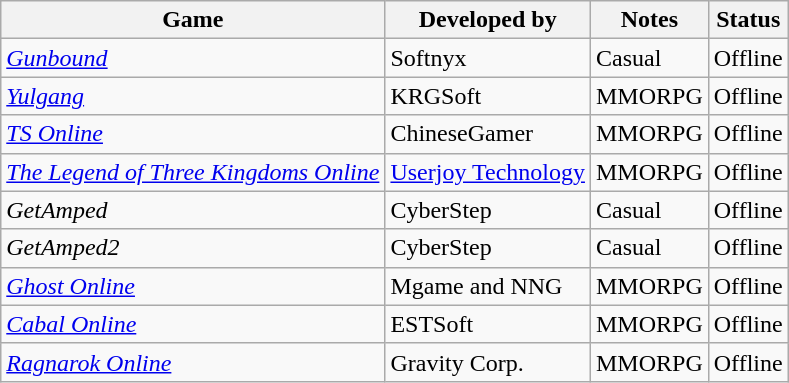<table class="wikitable">
<tr>
<th>Game</th>
<th>Developed by</th>
<th>Notes</th>
<th>Status</th>
</tr>
<tr>
<td><em><a href='#'>Gunbound</a></em></td>
<td>Softnyx</td>
<td>Casual</td>
<td>Offline</td>
</tr>
<tr>
<td><em><a href='#'>Yulgang</a></em></td>
<td>KRGSoft</td>
<td>MMORPG</td>
<td>Offline</td>
</tr>
<tr>
<td><em><a href='#'>TS Online</a></em></td>
<td>ChineseGamer</td>
<td>MMORPG</td>
<td>Offline</td>
</tr>
<tr>
<td><em><a href='#'>The Legend of Three Kingdoms Online</a></em></td>
<td><a href='#'>Userjoy Technology</a></td>
<td>MMORPG</td>
<td>Offline</td>
</tr>
<tr>
<td><em>GetAmped</em></td>
<td>CyberStep</td>
<td>Casual</td>
<td>Offline</td>
</tr>
<tr>
<td><em>GetAmped2</em></td>
<td>CyberStep</td>
<td>Casual</td>
<td>Offline</td>
</tr>
<tr>
<td><em><a href='#'>Ghost Online</a></em></td>
<td>Mgame and NNG</td>
<td>MMORPG</td>
<td>Offline</td>
</tr>
<tr>
<td><em><a href='#'>Cabal Online</a></em></td>
<td>ESTSoft</td>
<td>MMORPG</td>
<td>Offline</td>
</tr>
<tr>
<td><em><a href='#'>Ragnarok Online</a></em></td>
<td>Gravity Corp.</td>
<td>MMORPG</td>
<td>Offline</td>
</tr>
</table>
